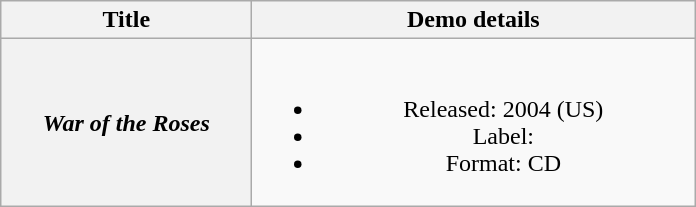<table class="wikitable plainrowheaders" style="text-align:center;">
<tr>
<th scope="col" style="width:10em;">Title</th>
<th scope="col" style="width:18em;">Demo details</th>
</tr>
<tr>
<th scope="row"><em>War of the Roses</em></th>
<td><br><ul><li>Released: 2004 <span>(US)</span></li><li>Label:</li><li>Format: CD</li></ul></td>
</tr>
</table>
